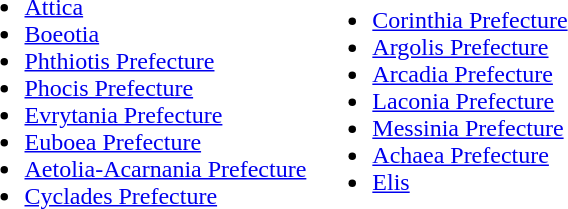<table>
<tr>
<td><br><ul><li><a href='#'>Attica</a></li><li><a href='#'>Boeotia</a></li><li><a href='#'>Phthiotis Prefecture</a></li><li><a href='#'>Phocis Prefecture</a></li><li><a href='#'>Evrytania Prefecture</a></li><li><a href='#'>Euboea Prefecture</a></li><li><a href='#'>Aetolia-Acarnania Prefecture</a></li><li><a href='#'>Cyclades Prefecture</a></li></ul></td>
<td><br><ul><li><a href='#'>Corinthia Prefecture</a></li><li><a href='#'>Argolis Prefecture</a></li><li><a href='#'>Arcadia Prefecture</a></li><li><a href='#'>Laconia Prefecture</a></li><li><a href='#'>Messinia Prefecture</a></li><li><a href='#'>Achaea Prefecture</a></li><li><a href='#'>Elis</a></li></ul></td>
</tr>
</table>
